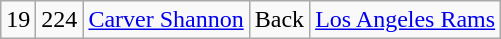<table class="wikitable" style="text-align:center">
<tr>
<td>19</td>
<td>224</td>
<td><a href='#'>Carver Shannon</a></td>
<td>Back</td>
<td><a href='#'>Los Angeles Rams</a></td>
</tr>
</table>
